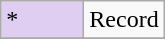<table class="wikitable">
<tr>
<td style="background:#E0CEF2; width:3em">*</td>
<td>Record</td>
</tr>
<tr>
</tr>
</table>
